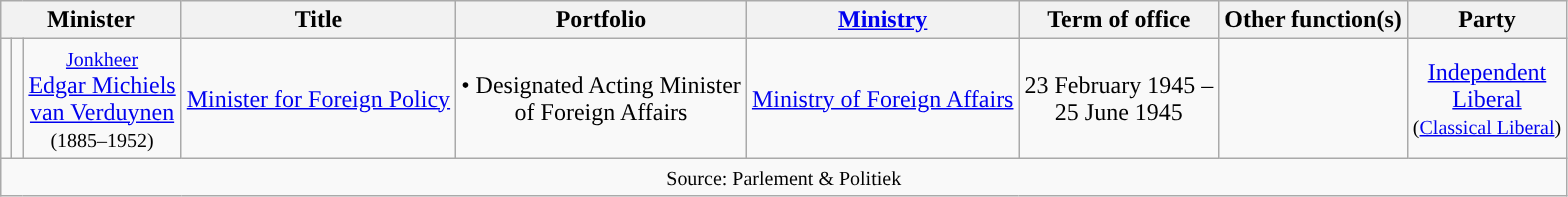<table class="wikitable" style="text-align:center">
<tr>
<th colspan=3>Minister</th>
<th>Title</th>
<th>Portfolio</th>
<th><a href='#'>Ministry</a></th>
<th>Term of office</th>
<th>Other function(s)</th>
<th>Party</th>
</tr>
<tr>
<td style="background:"></td>
<td></td>
<td><small><a href='#'>Jonkheer</a></small> <br> <a href='#'>Edgar Michiels <br> van Verduynen</a> <br> <small>(1885–1952)</small></td>
<td><a href='#'>Minister for Foreign Policy</a></td>
<td>• Designated Acting Minister <br> of Foreign Affairs</td>
<td><a href='#'>Ministry of Foreign Affairs</a></td>
<td>23 February 1945 – <br> 25 June 1945</td>
<td></td>
<td><a href='#'>Independent <br> Liberal</a> <br> <small>(<a href='#'>Classical Liberal</a>)</small></td>
</tr>
<tr>
<td colspan=9><small>Source:  Parlement & Politiek</small></td>
</tr>
</table>
